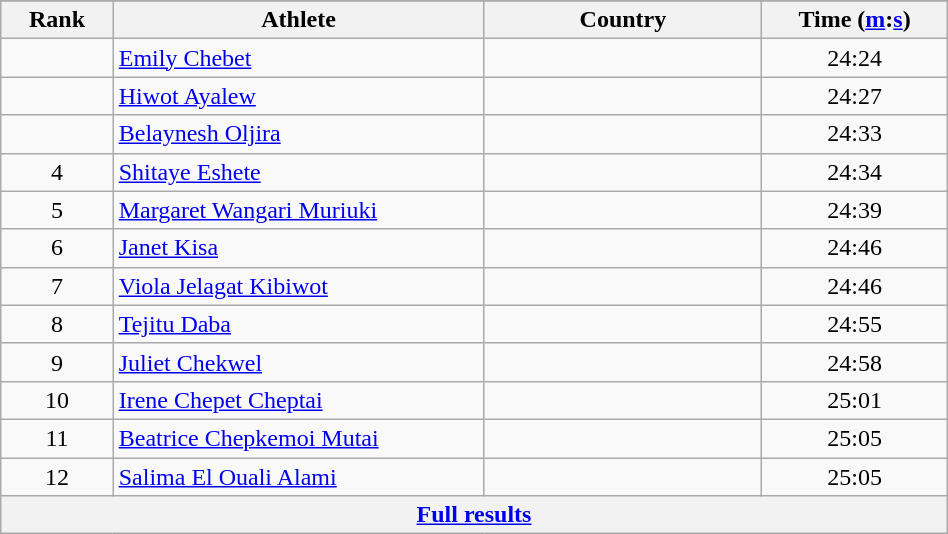<table class="wikitable" width=50%>
<tr>
</tr>
<tr>
<th width=5%>Rank</th>
<th width=20%>Athlete</th>
<th width=15%>Country</th>
<th width=10%>Time (<a href='#'>m</a>:<a href='#'>s</a>)</th>
</tr>
<tr align="center">
<td></td>
<td align="left"><a href='#'>Emily Chebet</a></td>
<td align="left"></td>
<td>24:24</td>
</tr>
<tr align="center">
<td></td>
<td align="left"><a href='#'>Hiwot Ayalew</a></td>
<td align="left"></td>
<td>24:27</td>
</tr>
<tr align="center">
<td></td>
<td align="left"><a href='#'>Belaynesh Oljira</a></td>
<td align="left"></td>
<td>24:33</td>
</tr>
<tr align="center">
<td>4</td>
<td align="left"><a href='#'>Shitaye Eshete</a></td>
<td align="left"></td>
<td>24:34</td>
</tr>
<tr align="center">
<td>5</td>
<td align="left"><a href='#'>Margaret Wangari Muriuki</a></td>
<td align="left"></td>
<td>24:39</td>
</tr>
<tr align="center">
<td>6</td>
<td align="left"><a href='#'>Janet Kisa</a></td>
<td align="left"></td>
<td>24:46</td>
</tr>
<tr align="center">
<td>7</td>
<td align="left"><a href='#'>Viola Jelagat Kibiwot</a></td>
<td align="left"></td>
<td>24:46</td>
</tr>
<tr align="center">
<td>8</td>
<td align="left"><a href='#'>Tejitu Daba</a></td>
<td align="left"></td>
<td>24:55</td>
</tr>
<tr align="center">
<td>9</td>
<td align="left"><a href='#'>Juliet Chekwel</a></td>
<td align="left"></td>
<td>24:58</td>
</tr>
<tr align="center">
<td>10</td>
<td align="left"><a href='#'>Irene Chepet Cheptai</a></td>
<td align="left"></td>
<td>25:01</td>
</tr>
<tr align="center">
<td>11</td>
<td align="left"><a href='#'>Beatrice Chepkemoi Mutai</a></td>
<td align="left"></td>
<td>25:05</td>
</tr>
<tr align="center">
<td>12</td>
<td align="left"><a href='#'>Salima El Ouali Alami</a></td>
<td align="left"></td>
<td>25:05</td>
</tr>
<tr class="sortbottom">
<th colspan=4 align=center><a href='#'>Full results</a></th>
</tr>
</table>
